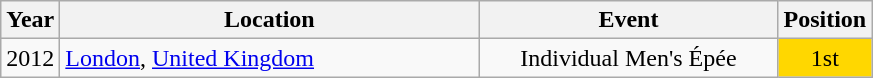<table class="wikitable" style="text-align:center;">
<tr>
<th>Year</th>
<th style="width:17em">Location</th>
<th style="width:12em">Event</th>
<th>Position</th>
</tr>
<tr>
<td>2012</td>
<td rowspan="1" align="left"> <a href='#'>London</a>, <a href='#'>United Kingdom</a></td>
<td>Individual Men's Épée</td>
<td bgcolor="gold">1st</td>
</tr>
</table>
